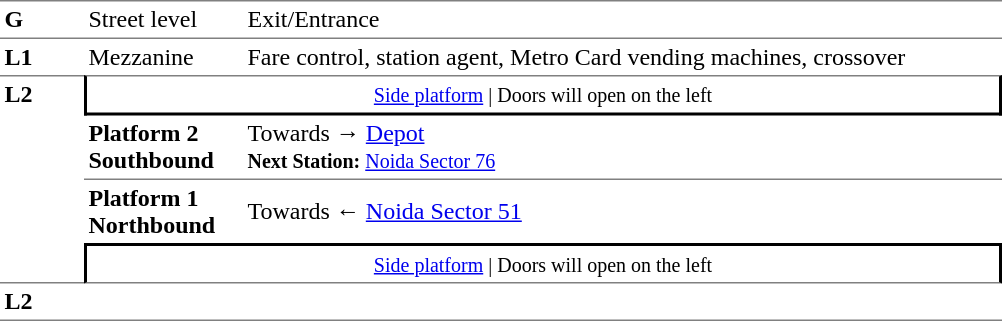<table table border=0 cellspacing=0 cellpadding=3>
<tr>
<td style="border-bottom:solid 1px gray;border-top:solid 1px gray;" width=50 valign=top><strong>G</strong></td>
<td style="border-top:solid 1px gray;border-bottom:solid 1px gray;" width=100 valign=top>Street level</td>
<td style="border-top:solid 1px gray;border-bottom:solid 1px gray;" width=500 valign=top>Exit/Entrance</td>
</tr>
<tr>
<td valign=top><strong>L1</strong></td>
<td valign=top>Mezzanine</td>
<td valign=top>Fare control, station agent, Metro Card vending machines, crossover<br></td>
</tr>
<tr>
<td style="border-top:solid 1px gray;border-bottom:solid 1px gray;" width=50 rowspan=4 valign=top><strong>L2</strong></td>
<td style="border-top:solid 1px gray;border-right:solid 2px black;border-left:solid 2px black;border-bottom:solid 2px black;text-align:center;" colspan=2><small><a href='#'>Side platform</a> | Doors will open on the left </small></td>
</tr>
<tr>
<td style="border-bottom:solid 1px gray;" width=100><span><strong>Platform 2</strong><br><strong>Southbound</strong></span></td>
<td style="border-bottom:solid 1px gray;" width=500>Towards → <a href='#'>Depot</a><br><small><strong>Next Station:</strong> <a href='#'>Noida Sector 76</a></small></td>
</tr>
<tr>
<td><span><strong>Platform 1</strong><br><strong>Northbound</strong></span></td>
<td>Towards ← <a href='#'>Noida Sector 51</a></td>
</tr>
<tr>
<td style="border-top:solid 2px black;border-right:solid 2px black;border-left:solid 2px black;border-bottom:solid 1px gray;" colspan=2  align=center><small><a href='#'>Side platform</a> | Doors will open on the left </small></td>
</tr>
<tr>
<td style="border-bottom:solid 1px gray;" width=50 rowspan=2 valign=top><strong>L2</strong></td>
<td style="border-bottom:solid 1px gray;" width=100></td>
<td style="border-bottom:solid 1px gray;" width=500></td>
</tr>
<tr>
</tr>
</table>
